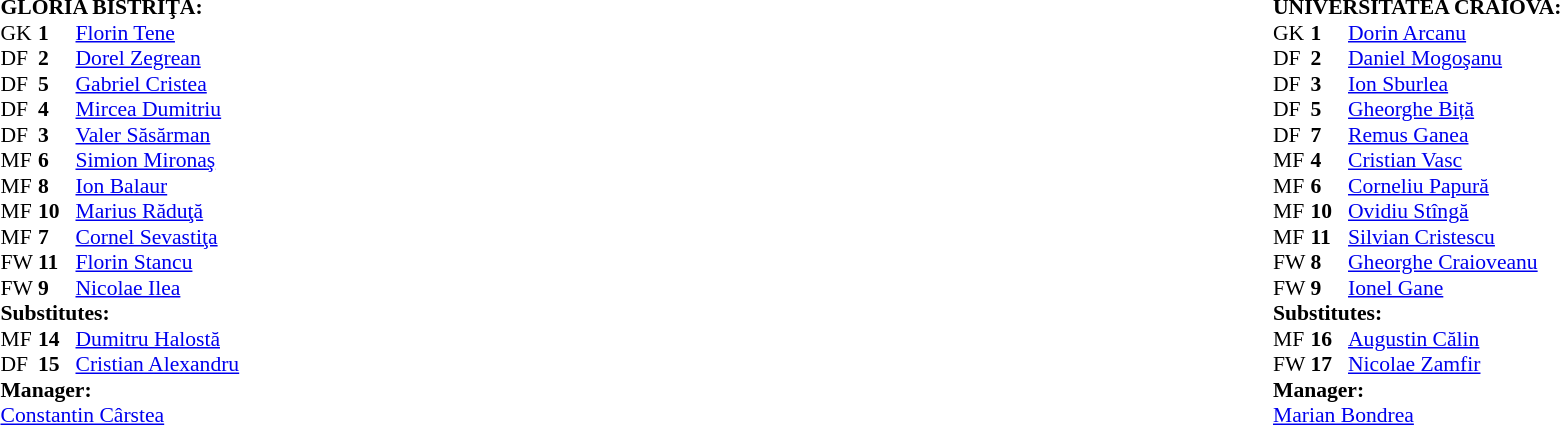<table width="100%">
<tr>
<td valign="top" width="50%"><br><table style="font-size: 90%" cellspacing="0" cellpadding="0">
<tr>
<td colspan="4"><strong>GLORIA BISTRIŢA:</strong></td>
</tr>
<tr>
<th width=25></th>
<th width=25></th>
</tr>
<tr>
<td>GK</td>
<td><strong>1</strong></td>
<td> <a href='#'>Florin Tene</a></td>
</tr>
<tr>
<td>DF</td>
<td><strong>2</strong></td>
<td> <a href='#'>Dorel Zegrean</a></td>
</tr>
<tr>
<td>DF</td>
<td><strong>5</strong></td>
<td> <a href='#'>Gabriel Cristea</a></td>
</tr>
<tr>
<td>DF</td>
<td><strong>4</strong></td>
<td> <a href='#'>Mircea Dumitriu</a></td>
<td></td>
<td></td>
</tr>
<tr>
<td>DF</td>
<td><strong>3</strong></td>
<td> <a href='#'>Valer Săsărman</a></td>
</tr>
<tr>
<td>MF</td>
<td><strong>6</strong></td>
<td> <a href='#'>Simion Mironaş</a></td>
</tr>
<tr>
<td>MF</td>
<td><strong>8</strong></td>
<td> <a href='#'>Ion Balaur</a></td>
<td></td>
<td></td>
</tr>
<tr>
<td>MF</td>
<td><strong>10</strong></td>
<td> <a href='#'>Marius Răduţă</a></td>
</tr>
<tr>
<td>MF</td>
<td><strong>7</strong></td>
<td> <a href='#'>Cornel Sevastiţa</a></td>
</tr>
<tr>
<td>FW</td>
<td><strong>11</strong></td>
<td> <a href='#'>Florin Stancu</a></td>
</tr>
<tr>
<td>FW</td>
<td><strong>9</strong></td>
<td> <a href='#'>Nicolae Ilea</a></td>
</tr>
<tr>
<td colspan=3><strong>Substitutes:</strong></td>
</tr>
<tr>
<td>MF</td>
<td><strong>14</strong></td>
<td> <a href='#'>Dumitru Halostă</a></td>
<td></td>
<td></td>
</tr>
<tr>
<td>DF</td>
<td><strong>15</strong></td>
<td> <a href='#'>Cristian Alexandru</a></td>
<td></td>
<td></td>
</tr>
<tr>
<td colspan=3><strong>Manager:</strong></td>
</tr>
<tr>
<td colspan=4> <a href='#'>Constantin Cârstea</a></td>
</tr>
</table>
</td>
<td><br><table style="font-size: 90%" cellspacing="0" cellpadding="0" align=center>
<tr>
<td colspan="4"><strong>UNIVERSITATEA CRAIOVA:</strong></td>
</tr>
<tr>
<th width=25></th>
<th width=25></th>
</tr>
<tr>
<td>GK</td>
<td><strong>1</strong></td>
<td> <a href='#'>Dorin Arcanu</a></td>
</tr>
<tr>
<td>DF</td>
<td><strong>2</strong></td>
<td> <a href='#'>Daniel Mogoşanu</a></td>
</tr>
<tr>
<td>DF</td>
<td><strong>3</strong></td>
<td> <a href='#'>Ion Sburlea</a></td>
</tr>
<tr>
<td>DF</td>
<td><strong>5</strong></td>
<td> <a href='#'>Gheorghe Biță</a></td>
</tr>
<tr>
<td>DF</td>
<td><strong>7</strong></td>
<td> <a href='#'>Remus Ganea</a></td>
<td></td>
<td></td>
</tr>
<tr>
<td>MF</td>
<td><strong>4</strong></td>
<td> <a href='#'>Cristian Vasc</a></td>
</tr>
<tr>
<td>MF</td>
<td><strong>6</strong></td>
<td> <a href='#'>Corneliu Papură</a></td>
</tr>
<tr>
<td>MF</td>
<td><strong>10</strong></td>
<td> <a href='#'>Ovidiu Stîngă</a></td>
</tr>
<tr>
<td>MF</td>
<td><strong>11</strong></td>
<td> <a href='#'>Silvian Cristescu</a></td>
<td></td>
<td></td>
</tr>
<tr>
<td>FW</td>
<td><strong>8</strong></td>
<td> <a href='#'>Gheorghe Craioveanu</a></td>
</tr>
<tr>
<td>FW</td>
<td><strong>9</strong></td>
<td> <a href='#'>Ionel Gane</a></td>
</tr>
<tr>
<td colspan=3><strong>Substitutes:</strong></td>
</tr>
<tr>
<td>MF</td>
<td><strong>16</strong></td>
<td> <a href='#'>Augustin Călin</a></td>
<td></td>
<td></td>
</tr>
<tr>
<td>FW</td>
<td><strong>17</strong></td>
<td> <a href='#'>Nicolae Zamfir</a></td>
<td></td>
<td></td>
</tr>
<tr>
<td colspan=3><strong>Manager:</strong></td>
</tr>
<tr>
<td colspan=4> <a href='#'>Marian Bondrea</a></td>
</tr>
</table>
</td>
</tr>
<tr>
</tr>
</table>
